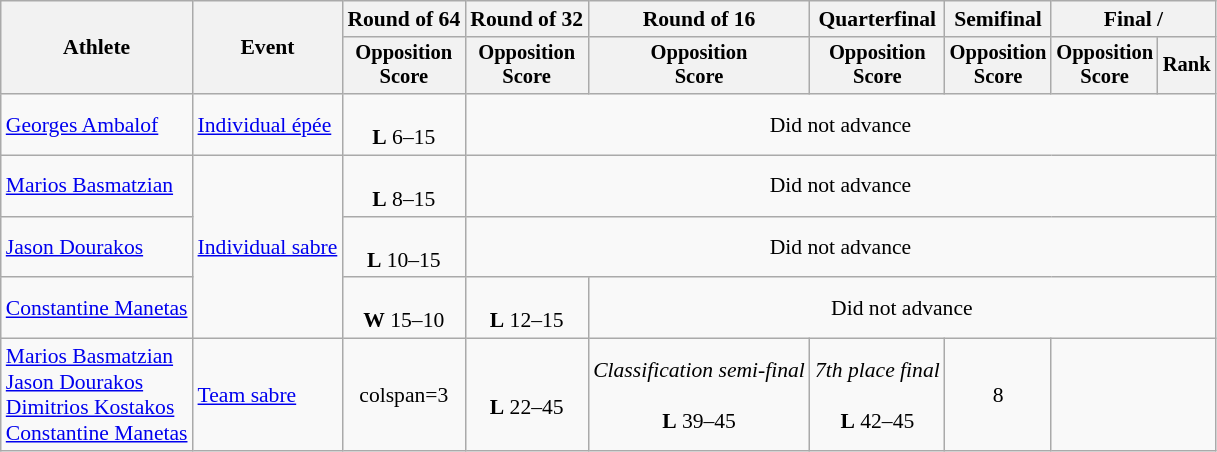<table class="wikitable" style="font-size:90%">
<tr>
<th rowspan="2">Athlete</th>
<th rowspan="2">Event</th>
<th>Round of 64</th>
<th>Round of 32</th>
<th>Round of 16</th>
<th>Quarterfinal</th>
<th>Semifinal</th>
<th colspan=2>Final / </th>
</tr>
<tr style="font-size:95%">
<th>Opposition <br> Score</th>
<th>Opposition <br> Score</th>
<th>Opposition <br> Score</th>
<th>Opposition <br> Score</th>
<th>Opposition <br> Score</th>
<th>Opposition <br> Score</th>
<th>Rank</th>
</tr>
<tr align=center>
<td align=left><a href='#'>Georges Ambalof</a></td>
<td align=left><a href='#'>Individual épée</a></td>
<td><br><strong>L</strong> 6–15</td>
<td colspan=6>Did not advance</td>
</tr>
<tr align=center>
<td align=left><a href='#'>Marios Basmatzian</a></td>
<td align=left rowspan=3><a href='#'>Individual sabre</a></td>
<td><br><strong>L</strong> 8–15</td>
<td colspan=6>Did not advance</td>
</tr>
<tr align=center>
<td align=left><a href='#'>Jason Dourakos</a></td>
<td><br><strong>L</strong> 10–15</td>
<td colspan=6>Did not advance</td>
</tr>
<tr align=center>
<td align=left><a href='#'>Constantine Manetas</a></td>
<td><br><strong>W</strong> 15–10</td>
<td><br><strong>L</strong> 12–15</td>
<td colspan=5>Did not advance</td>
</tr>
<tr align=center>
<td align=left><a href='#'>Marios Basmatzian</a><br><a href='#'>Jason Dourakos</a><br><a href='#'>Dimitrios Kostakos</a><br><a href='#'>Constantine Manetas</a></td>
<td align=left><a href='#'>Team sabre</a></td>
<td>colspan=3 </td>
<td><br><strong>L</strong> 22–45</td>
<td><em>Classification semi-final</em><br><br><strong>L</strong> 39–45</td>
<td><em>7th place final</em><br><br><strong>L</strong> 42–45</td>
<td>8</td>
</tr>
</table>
